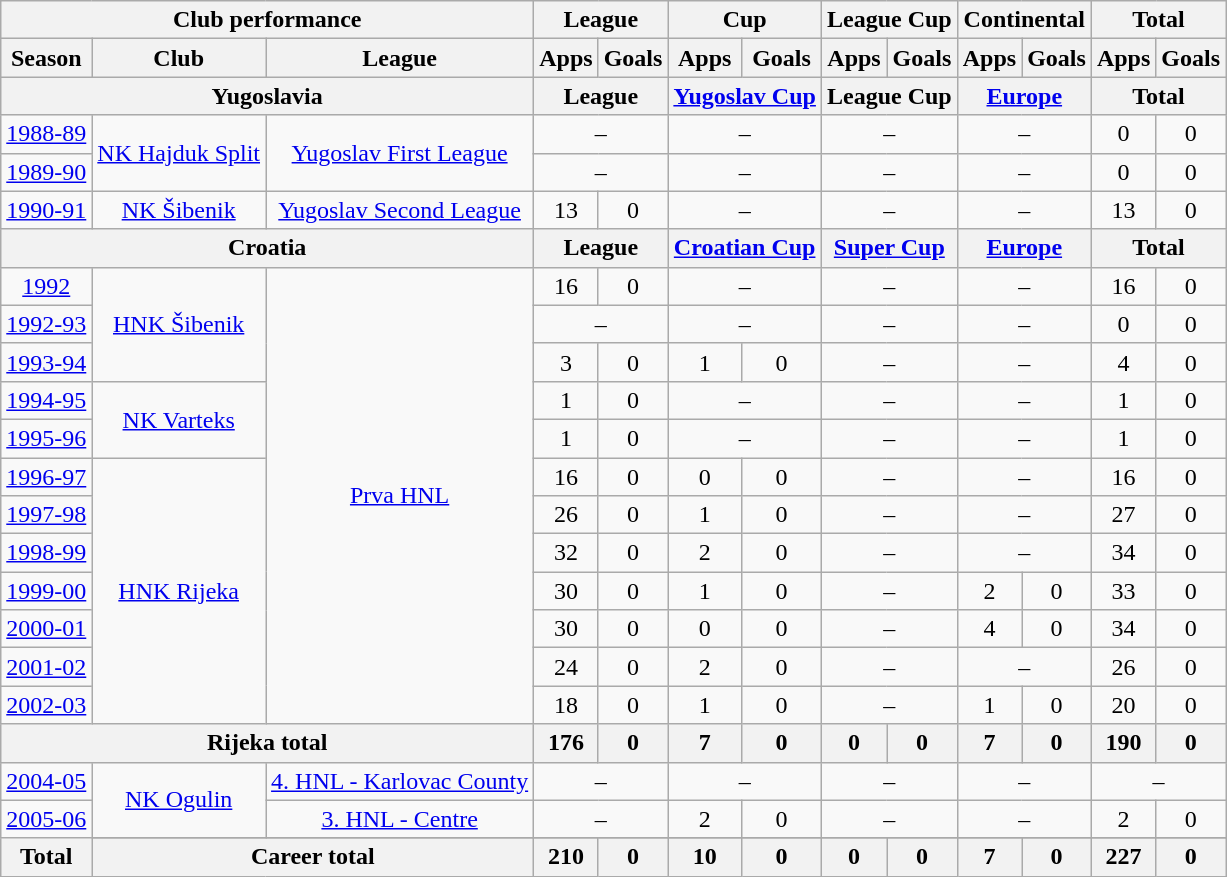<table class="wikitable" style="text-align:center;">
<tr>
<th colspan=3>Club performance</th>
<th colspan=2>League</th>
<th colspan=2>Cup</th>
<th colspan=2>League Cup</th>
<th colspan=2>Continental</th>
<th colspan=2>Total</th>
</tr>
<tr>
<th>Season</th>
<th>Club</th>
<th>League</th>
<th>Apps</th>
<th>Goals</th>
<th>Apps</th>
<th>Goals</th>
<th>Apps</th>
<th>Goals</th>
<th>Apps</th>
<th>Goals</th>
<th>Apps</th>
<th>Goals</th>
</tr>
<tr>
<th colspan=3>Yugoslavia</th>
<th colspan=2>League</th>
<th colspan=2><a href='#'>Yugoslav Cup</a></th>
<th colspan=2>League Cup</th>
<th colspan=2><a href='#'>Europe</a></th>
<th colspan=2>Total</th>
</tr>
<tr>
<td><a href='#'>1988-89</a></td>
<td rowspan="2"><a href='#'>NK Hajduk Split</a></td>
<td rowspan="2"><a href='#'>Yugoslav First League</a></td>
<td colspan="2">–</td>
<td colspan="2">–</td>
<td colspan="2">–</td>
<td colspan="2">–</td>
<td>0</td>
<td>0</td>
</tr>
<tr>
<td><a href='#'>1989-90</a></td>
<td colspan="2">–</td>
<td colspan="2">–</td>
<td colspan="2">–</td>
<td colspan="2">–</td>
<td>0</td>
<td>0</td>
</tr>
<tr>
<td><a href='#'>1990-91</a></td>
<td rowspan="1"><a href='#'>NK Šibenik</a></td>
<td rowspan="1"><a href='#'>Yugoslav Second League</a></td>
<td>13</td>
<td>0</td>
<td colspan="2">–</td>
<td colspan="2">–</td>
<td colspan="2">–</td>
<td>13</td>
<td>0</td>
</tr>
<tr>
<th colspan=3>Croatia</th>
<th colspan=2>League</th>
<th colspan=2><a href='#'>Croatian Cup</a></th>
<th colspan=2><a href='#'>Super Cup</a></th>
<th colspan=2><a href='#'>Europe</a></th>
<th colspan=2>Total</th>
</tr>
<tr>
<td><a href='#'>1992</a></td>
<td rowspan="3"><a href='#'>HNK Šibenik</a></td>
<td rowspan="12"><a href='#'>Prva HNL</a></td>
<td>16</td>
<td>0</td>
<td colspan="2">–</td>
<td colspan="2">–</td>
<td colspan="2">–</td>
<td>16</td>
<td>0</td>
</tr>
<tr>
<td><a href='#'>1992-93</a></td>
<td colspan="2">–</td>
<td colspan="2">–</td>
<td colspan="2">–</td>
<td colspan="2">–</td>
<td>0</td>
<td>0</td>
</tr>
<tr>
<td><a href='#'>1993-94</a></td>
<td>3</td>
<td>0</td>
<td>1</td>
<td>0</td>
<td colspan="2">–</td>
<td colspan="2">–</td>
<td>4</td>
<td>0</td>
</tr>
<tr>
<td><a href='#'>1994-95</a></td>
<td rowspan="2"><a href='#'>NK Varteks</a></td>
<td>1</td>
<td>0</td>
<td colspan="2">–</td>
<td colspan="2">–</td>
<td colspan="2">–</td>
<td>1</td>
<td>0</td>
</tr>
<tr>
<td><a href='#'>1995-96</a></td>
<td>1</td>
<td>0</td>
<td colspan="2">–</td>
<td colspan="2">–</td>
<td colspan="2">–</td>
<td>1</td>
<td>0</td>
</tr>
<tr>
<td><a href='#'>1996-97</a></td>
<td rowspan="7"><a href='#'>HNK Rijeka</a></td>
<td>16</td>
<td>0</td>
<td>0</td>
<td>0</td>
<td colspan="2">–</td>
<td colspan="2">–</td>
<td>16</td>
<td>0</td>
</tr>
<tr>
<td><a href='#'>1997-98</a></td>
<td>26</td>
<td>0</td>
<td>1</td>
<td>0</td>
<td colspan="2">–</td>
<td colspan="2">–</td>
<td>27</td>
<td>0</td>
</tr>
<tr>
<td><a href='#'>1998-99</a></td>
<td>32</td>
<td>0</td>
<td>2</td>
<td>0</td>
<td colspan="2">–</td>
<td colspan="2">–</td>
<td>34</td>
<td>0</td>
</tr>
<tr>
<td><a href='#'>1999-00</a></td>
<td>30</td>
<td>0</td>
<td>1</td>
<td>0</td>
<td colspan="2">–</td>
<td>2</td>
<td>0</td>
<td>33</td>
<td>0</td>
</tr>
<tr>
<td><a href='#'>2000-01</a></td>
<td>30</td>
<td>0</td>
<td>0</td>
<td>0</td>
<td colspan="2">–</td>
<td>4</td>
<td>0</td>
<td>34</td>
<td>0</td>
</tr>
<tr>
<td><a href='#'>2001-02</a></td>
<td>24</td>
<td>0</td>
<td>2</td>
<td>0</td>
<td colspan="2">–</td>
<td colspan="2">–</td>
<td>26</td>
<td>0</td>
</tr>
<tr>
<td><a href='#'>2002-03</a></td>
<td>18</td>
<td>0</td>
<td>1</td>
<td>0</td>
<td colspan="2">–</td>
<td>1</td>
<td>0</td>
<td>20</td>
<td>0</td>
</tr>
<tr>
<th colspan=3>Rijeka total</th>
<th>176</th>
<th>0</th>
<th>7</th>
<th>0</th>
<th>0</th>
<th>0</th>
<th>7</th>
<th>0</th>
<th>190</th>
<th>0</th>
</tr>
<tr>
<td><a href='#'>2004-05</a></td>
<td rowspan="2"><a href='#'>NK Ogulin</a></td>
<td rowspan="1"><a href='#'>4. HNL - Karlovac County</a></td>
<td colspan="2">–</td>
<td colspan="2">–</td>
<td colspan="2">–</td>
<td colspan="2">–</td>
<td colspan="2">–</td>
</tr>
<tr>
<td><a href='#'>2005-06</a></td>
<td rowspan="1"><a href='#'>3. HNL - Centre</a></td>
<td colspan="2">–</td>
<td>2</td>
<td>0</td>
<td colspan="2">–</td>
<td colspan="2">–</td>
<td>2</td>
<td>0</td>
</tr>
<tr>
<th rowspan=2>Total</th>
</tr>
<tr>
<th colspan=2>Career total</th>
<th>210</th>
<th>0</th>
<th>10</th>
<th>0</th>
<th>0</th>
<th>0</th>
<th>7</th>
<th>0</th>
<th>227</th>
<th>0</th>
</tr>
</table>
